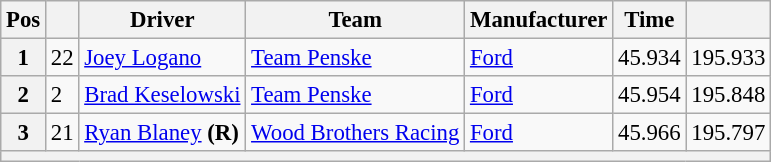<table class="wikitable" style="font-size:95%">
<tr>
<th>Pos</th>
<th></th>
<th>Driver</th>
<th>Team</th>
<th>Manufacturer</th>
<th>Time</th>
<th></th>
</tr>
<tr>
<th>1</th>
<td>22</td>
<td><a href='#'>Joey Logano</a></td>
<td><a href='#'>Team Penske</a></td>
<td><a href='#'>Ford</a></td>
<td>45.934</td>
<td>195.933</td>
</tr>
<tr>
<th>2</th>
<td>2</td>
<td><a href='#'>Brad Keselowski</a></td>
<td><a href='#'>Team Penske</a></td>
<td><a href='#'>Ford</a></td>
<td>45.954</td>
<td>195.848</td>
</tr>
<tr>
<th>3</th>
<td>21</td>
<td><a href='#'>Ryan Blaney</a> <strong>(R)</strong></td>
<td><a href='#'>Wood Brothers Racing</a></td>
<td><a href='#'>Ford</a></td>
<td>45.966</td>
<td>195.797</td>
</tr>
<tr>
<th colspan="7"></th>
</tr>
</table>
